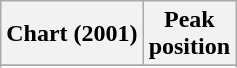<table class="wikitable sortable plainrowheaders">
<tr>
<th>Chart (2001)</th>
<th>Peak<br>position</th>
</tr>
<tr>
</tr>
<tr>
</tr>
</table>
